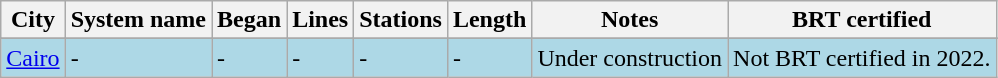<table class="wikitable">
<tr>
<th>City</th>
<th>System name</th>
<th>Began</th>
<th>Lines</th>
<th>Stations</th>
<th>Length</th>
<th>Notes</th>
<th>BRT certified</th>
</tr>
<tr>
</tr>
<tr style="background:lightblue;">
<td><a href='#'>Cairo</a></td>
<td>-</td>
<td>-</td>
<td>-</td>
<td>-</td>
<td>-</td>
<td>Under construction</td>
<td>Not BRT certified in 2022.</td>
</tr>
</table>
